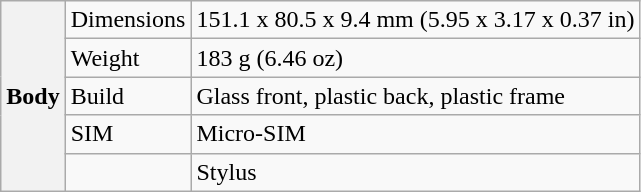<table class="wikitable">
<tr>
<th rowspan="6">Body</th>
<td>Dimensions</td>
<td>151.1 x 80.5 x 9.4 mm (5.95 x 3.17 x 0.37 in)</td>
</tr>
<tr>
<td>Weight</td>
<td>183 g (6.46 oz)</td>
</tr>
<tr>
<td>Build</td>
<td>Glass front, plastic back, plastic frame</td>
</tr>
<tr>
<td>SIM</td>
<td>Micro-SIM</td>
</tr>
<tr>
<td></td>
<td>Stylus</td>
</tr>
</table>
